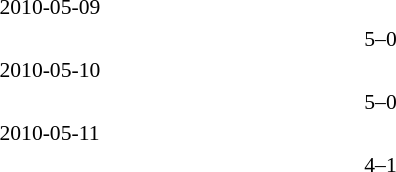<table style="font-size:90%">
<tr>
<th width=200></th>
<th width=100></th>
<th width=200></th>
</tr>
<tr>
<td colspan=3>2010-05-09</td>
</tr>
<tr>
<td align=right></td>
<td align=center>5–0</td>
<td></td>
</tr>
<tr>
<td colspan=3>2010-05-10</td>
</tr>
<tr>
<td align=right></td>
<td align=center>5–0</td>
<td></td>
</tr>
<tr>
<td colspan=3>2010-05-11</td>
</tr>
<tr>
<td align=right></td>
<td align=center>4–1</td>
<td></td>
</tr>
</table>
